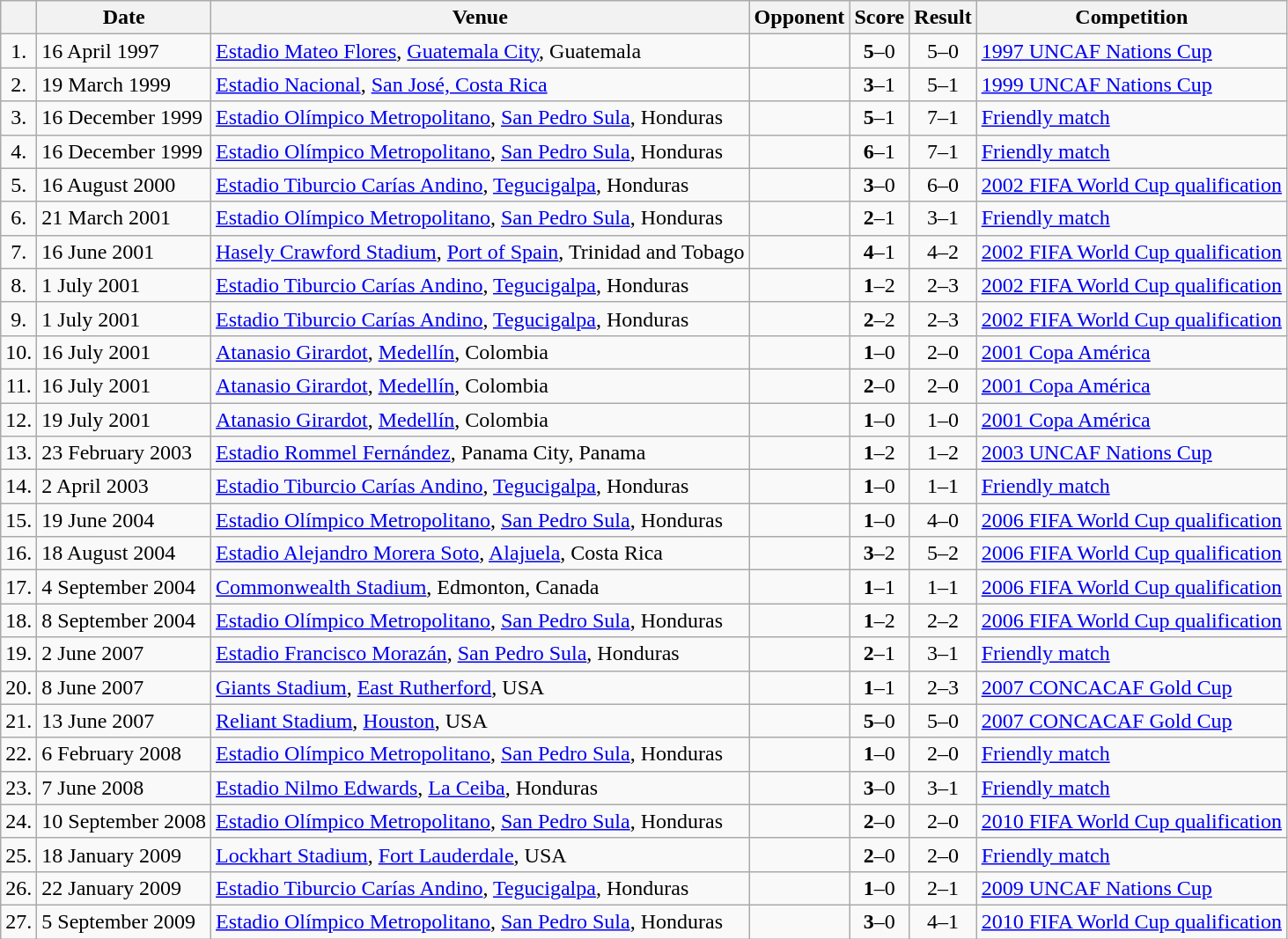<table class="wikitable">
<tr>
<th></th>
<th>Date</th>
<th>Venue</th>
<th>Opponent</th>
<th>Score</th>
<th>Result</th>
<th>Competition</th>
</tr>
<tr>
<td align="center">1.</td>
<td>16 April 1997</td>
<td><a href='#'>Estadio Mateo Flores</a>, <a href='#'>Guatemala City</a>, Guatemala</td>
<td></td>
<td align="center"><strong>5</strong>–0</td>
<td align="center">5–0</td>
<td><a href='#'>1997 UNCAF Nations Cup</a></td>
</tr>
<tr>
<td align="center">2.</td>
<td>19 March 1999</td>
<td><a href='#'>Estadio Nacional</a>, <a href='#'>San José, Costa Rica</a></td>
<td></td>
<td align="center"><strong>3</strong>–1</td>
<td align="center">5–1</td>
<td><a href='#'>1999 UNCAF Nations Cup</a></td>
</tr>
<tr>
<td align="center">3.</td>
<td>16 December 1999</td>
<td><a href='#'>Estadio Olímpico Metropolitano</a>, <a href='#'>San Pedro Sula</a>, Honduras</td>
<td></td>
<td align="center"><strong>5</strong>–1</td>
<td align="center">7–1</td>
<td><a href='#'>Friendly match</a></td>
</tr>
<tr>
<td align="center">4.</td>
<td>16 December 1999</td>
<td><a href='#'>Estadio Olímpico Metropolitano</a>, <a href='#'>San Pedro Sula</a>, Honduras</td>
<td></td>
<td align="center"><strong>6</strong>–1</td>
<td align="center">7–1</td>
<td><a href='#'>Friendly match</a></td>
</tr>
<tr>
<td align="center">5.</td>
<td>16 August 2000</td>
<td><a href='#'>Estadio Tiburcio Carías Andino</a>, <a href='#'>Tegucigalpa</a>, Honduras</td>
<td></td>
<td align="center"><strong>3</strong>–0</td>
<td align="center">6–0</td>
<td><a href='#'>2002 FIFA World Cup qualification</a></td>
</tr>
<tr>
<td align="center">6.</td>
<td>21 March 2001</td>
<td><a href='#'>Estadio Olímpico Metropolitano</a>, <a href='#'>San Pedro Sula</a>, Honduras</td>
<td></td>
<td align="center"><strong>2</strong>–1</td>
<td align="center">3–1</td>
<td><a href='#'>Friendly match</a></td>
</tr>
<tr>
<td align="center">7.</td>
<td>16 June 2001</td>
<td><a href='#'>Hasely Crawford Stadium</a>, <a href='#'>Port of Spain</a>, Trinidad and Tobago</td>
<td></td>
<td align="center"><strong>4</strong>–1</td>
<td align="center">4–2</td>
<td><a href='#'>2002 FIFA World Cup qualification</a></td>
</tr>
<tr>
<td align="center">8.</td>
<td>1 July 2001</td>
<td><a href='#'>Estadio Tiburcio Carías Andino</a>, <a href='#'>Tegucigalpa</a>, Honduras</td>
<td></td>
<td align="center"><strong>1</strong>–2</td>
<td align="center">2–3</td>
<td><a href='#'>2002 FIFA World Cup qualification</a></td>
</tr>
<tr>
<td align="center">9.</td>
<td>1 July 2001</td>
<td><a href='#'>Estadio Tiburcio Carías Andino</a>, <a href='#'>Tegucigalpa</a>, Honduras</td>
<td></td>
<td align="center"><strong>2</strong>–2</td>
<td align="center">2–3</td>
<td><a href='#'>2002 FIFA World Cup qualification</a></td>
</tr>
<tr>
<td align="center">10.</td>
<td>16 July 2001</td>
<td><a href='#'>Atanasio Girardot</a>, <a href='#'>Medellín</a>, Colombia</td>
<td></td>
<td align="center"><strong>1</strong>–0</td>
<td align="center">2–0</td>
<td><a href='#'>2001 Copa América</a></td>
</tr>
<tr>
<td align="center">11.</td>
<td>16 July 2001</td>
<td><a href='#'>Atanasio Girardot</a>, <a href='#'>Medellín</a>, Colombia</td>
<td></td>
<td align="center"><strong>2</strong>–0</td>
<td align="center">2–0</td>
<td><a href='#'>2001 Copa América</a></td>
</tr>
<tr>
<td align="center">12.</td>
<td>19 July 2001</td>
<td><a href='#'>Atanasio Girardot</a>, <a href='#'>Medellín</a>, Colombia</td>
<td></td>
<td align="center"><strong>1</strong>–0</td>
<td align="center">1–0</td>
<td><a href='#'>2001 Copa América</a></td>
</tr>
<tr>
<td align="center">13.</td>
<td>23 February 2003</td>
<td><a href='#'>Estadio Rommel Fernández</a>, Panama City, Panama</td>
<td></td>
<td align="center"><strong>1</strong>–2</td>
<td align="center">1–2</td>
<td><a href='#'>2003 UNCAF Nations Cup</a></td>
</tr>
<tr>
<td align="center">14.</td>
<td>2 April 2003</td>
<td><a href='#'>Estadio Tiburcio Carías Andino</a>, <a href='#'>Tegucigalpa</a>, Honduras</td>
<td></td>
<td align="center"><strong>1</strong>–0</td>
<td align="center">1–1</td>
<td><a href='#'>Friendly match</a></td>
</tr>
<tr>
<td align="center">15.</td>
<td>19 June 2004</td>
<td><a href='#'>Estadio Olímpico Metropolitano</a>, <a href='#'>San Pedro Sula</a>, Honduras</td>
<td></td>
<td align="center"><strong>1</strong>–0</td>
<td align="center">4–0</td>
<td><a href='#'>2006 FIFA World Cup qualification</a></td>
</tr>
<tr>
<td align="center">16.</td>
<td>18 August 2004</td>
<td><a href='#'>Estadio Alejandro Morera Soto</a>, <a href='#'>Alajuela</a>, Costa Rica</td>
<td></td>
<td align="center"><strong>3</strong>–2</td>
<td align="center">5–2</td>
<td><a href='#'>2006 FIFA World Cup qualification</a></td>
</tr>
<tr>
<td align="center">17.</td>
<td>4 September 2004</td>
<td><a href='#'>Commonwealth Stadium</a>, Edmonton, Canada</td>
<td></td>
<td align="center"><strong>1</strong>–1</td>
<td align="center">1–1</td>
<td><a href='#'>2006 FIFA World Cup qualification</a></td>
</tr>
<tr>
<td align="center">18.</td>
<td>8 September 2004</td>
<td><a href='#'>Estadio Olímpico Metropolitano</a>, <a href='#'>San Pedro Sula</a>, Honduras</td>
<td></td>
<td align="center"><strong>1</strong>–2</td>
<td align="center">2–2</td>
<td><a href='#'>2006 FIFA World Cup qualification</a></td>
</tr>
<tr>
<td align="center">19.</td>
<td>2 June 2007</td>
<td><a href='#'>Estadio Francisco Morazán</a>, <a href='#'>San Pedro Sula</a>, Honduras</td>
<td></td>
<td align="center"><strong>2</strong>–1</td>
<td align="center">3–1</td>
<td><a href='#'>Friendly match</a></td>
</tr>
<tr>
<td align="center">20.</td>
<td>8 June 2007</td>
<td><a href='#'>Giants Stadium</a>, <a href='#'>East Rutherford</a>, USA</td>
<td></td>
<td align="center"><strong>1</strong>–1</td>
<td align="center">2–3</td>
<td><a href='#'>2007 CONCACAF Gold Cup</a></td>
</tr>
<tr>
<td align="center">21.</td>
<td>13 June 2007</td>
<td><a href='#'>Reliant Stadium</a>, <a href='#'>Houston</a>, USA</td>
<td></td>
<td align="center"><strong>5</strong>–0</td>
<td align="center">5–0</td>
<td><a href='#'>2007 CONCACAF Gold Cup</a></td>
</tr>
<tr>
<td align="center">22.</td>
<td>6 February 2008</td>
<td><a href='#'>Estadio Olímpico Metropolitano</a>, <a href='#'>San Pedro Sula</a>, Honduras</td>
<td></td>
<td align="center"><strong>1</strong>–0</td>
<td align="center">2–0</td>
<td><a href='#'>Friendly match</a></td>
</tr>
<tr>
<td align="center">23.</td>
<td>7 June 2008</td>
<td><a href='#'>Estadio Nilmo Edwards</a>, <a href='#'>La Ceiba</a>, Honduras</td>
<td></td>
<td align="center"><strong>3</strong>–0</td>
<td align="center">3–1</td>
<td><a href='#'>Friendly match</a></td>
</tr>
<tr>
<td align="center">24.</td>
<td>10 September 2008</td>
<td><a href='#'>Estadio Olímpico Metropolitano</a>, <a href='#'>San Pedro Sula</a>, Honduras</td>
<td></td>
<td align="center"><strong>2</strong>–0</td>
<td align="center">2–0</td>
<td><a href='#'>2010 FIFA World Cup qualification</a></td>
</tr>
<tr>
<td align="center">25.</td>
<td>18 January 2009</td>
<td><a href='#'>Lockhart Stadium</a>, <a href='#'>Fort Lauderdale</a>, USA</td>
<td></td>
<td align="center"><strong>2</strong>–0</td>
<td align="center">2–0</td>
<td><a href='#'>Friendly match</a></td>
</tr>
<tr>
<td align="center">26.</td>
<td>22 January 2009</td>
<td><a href='#'>Estadio Tiburcio Carías Andino</a>, <a href='#'>Tegucigalpa</a>, Honduras</td>
<td></td>
<td align="center"><strong>1</strong>–0</td>
<td align="center">2–1</td>
<td><a href='#'>2009 UNCAF Nations Cup</a></td>
</tr>
<tr>
<td align="center">27.</td>
<td>5 September 2009</td>
<td><a href='#'>Estadio Olímpico Metropolitano</a>, <a href='#'>San Pedro Sula</a>, Honduras</td>
<td></td>
<td align="center"><strong>3</strong>–0</td>
<td align="center">4–1</td>
<td><a href='#'>2010 FIFA World Cup qualification</a></td>
</tr>
</table>
